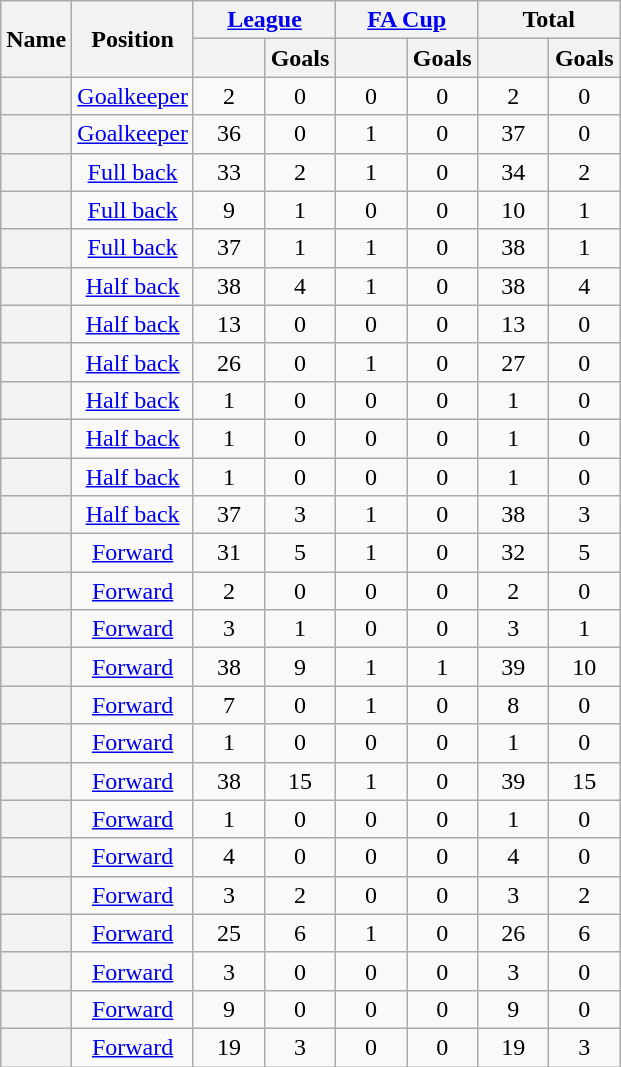<table class="wikitable sortable plainrowheaders" style=text-align:center>
<tr class="unsortable">
<th scope=col rowspan=2>Name</th>
<th scope=col rowspan=2>Position</th>
<th scope=col colspan=2><a href='#'>League</a></th>
<th scope=col colspan=2><a href='#'>FA Cup</a></th>
<th scope=col colspan=2>Total</th>
</tr>
<tr>
<th width=40 scope=col></th>
<th width=40 scope=col>Goals</th>
<th width=40 scope=col></th>
<th width=40 scope=col>Goals</th>
<th width=40 scope=col></th>
<th width=40 scope=col>Goals</th>
</tr>
<tr>
<th scope="row"></th>
<td data-sort-value="1"><a href='#'>Goalkeeper</a></td>
<td>2</td>
<td>0</td>
<td>0</td>
<td>0</td>
<td>2</td>
<td>0</td>
</tr>
<tr>
<th scope="row"></th>
<td data-sort-value="1"><a href='#'>Goalkeeper</a></td>
<td>36</td>
<td>0</td>
<td>1</td>
<td>0</td>
<td>37</td>
<td>0</td>
</tr>
<tr>
<th scope="row"></th>
<td data-sort-value="2"><a href='#'>Full back</a></td>
<td>33</td>
<td>2</td>
<td>1</td>
<td>0</td>
<td>34</td>
<td>2</td>
</tr>
<tr>
<th scope="row"></th>
<td data-sort-value="2"><a href='#'>Full back</a></td>
<td>9</td>
<td>1</td>
<td>0</td>
<td>0</td>
<td>10</td>
<td>1</td>
</tr>
<tr>
<th scope="row"></th>
<td data-sort-value="2"><a href='#'>Full back</a></td>
<td>37</td>
<td>1</td>
<td>1</td>
<td>0</td>
<td>38</td>
<td>1</td>
</tr>
<tr>
<th scope="row"></th>
<td data-sort-value="3"><a href='#'>Half back</a></td>
<td>38</td>
<td>4</td>
<td>1</td>
<td>0</td>
<td>38</td>
<td>4</td>
</tr>
<tr>
<th scope="row"></th>
<td data-sort-value="3"><a href='#'>Half back</a></td>
<td>13</td>
<td>0</td>
<td>0</td>
<td>0</td>
<td>13</td>
<td>0</td>
</tr>
<tr>
<th scope="row"></th>
<td data-sort-value="3"><a href='#'>Half back</a></td>
<td>26</td>
<td>0</td>
<td>1</td>
<td>0</td>
<td>27</td>
<td>0</td>
</tr>
<tr>
<th scope="row"></th>
<td data-sort-value="3"><a href='#'>Half back</a></td>
<td>1</td>
<td>0</td>
<td>0</td>
<td>0</td>
<td>1</td>
<td>0</td>
</tr>
<tr>
<th scope="row"></th>
<td data-sort-value="3"><a href='#'>Half back</a></td>
<td>1</td>
<td>0</td>
<td>0</td>
<td>0</td>
<td>1</td>
<td>0</td>
</tr>
<tr>
<th scope="row"></th>
<td data-sort-value="3"><a href='#'>Half back</a></td>
<td>1</td>
<td>0</td>
<td>0</td>
<td>0</td>
<td>1</td>
<td>0</td>
</tr>
<tr>
<th scope="row"></th>
<td data-sort-value="3"><a href='#'>Half back</a></td>
<td>37</td>
<td>3</td>
<td>1</td>
<td>0</td>
<td>38</td>
<td>3</td>
</tr>
<tr>
<th scope="row"></th>
<td data-sort-value="4"><a href='#'>Forward</a></td>
<td>31</td>
<td>5</td>
<td>1</td>
<td>0</td>
<td>32</td>
<td>5</td>
</tr>
<tr>
<th scope="row"></th>
<td data-sort-value="4"><a href='#'>Forward</a></td>
<td>2</td>
<td>0</td>
<td>0</td>
<td>0</td>
<td>2</td>
<td>0</td>
</tr>
<tr>
<th scope="row"></th>
<td data-sort-value="4"><a href='#'>Forward</a></td>
<td>3</td>
<td>1</td>
<td>0</td>
<td>0</td>
<td>3</td>
<td>1</td>
</tr>
<tr>
<th scope="row"></th>
<td data-sort-value="4"><a href='#'>Forward</a></td>
<td>38</td>
<td>9</td>
<td>1</td>
<td>1</td>
<td>39</td>
<td>10</td>
</tr>
<tr>
<th scope="row"> </th>
<td data-sort-value="4"><a href='#'>Forward</a></td>
<td>7</td>
<td>0</td>
<td>1</td>
<td>0</td>
<td>8</td>
<td>0</td>
</tr>
<tr>
<th scope="row"></th>
<td data-sort-value="4"><a href='#'>Forward</a></td>
<td>1</td>
<td>0</td>
<td>0</td>
<td>0</td>
<td>1</td>
<td>0</td>
</tr>
<tr>
<th scope="row"></th>
<td data-sort-value="4"><a href='#'>Forward</a></td>
<td>38</td>
<td>15</td>
<td>1</td>
<td>0</td>
<td>39</td>
<td>15</td>
</tr>
<tr>
<th scope="row"></th>
<td data-sort-value="4"><a href='#'>Forward</a></td>
<td>1</td>
<td>0</td>
<td>0</td>
<td>0</td>
<td>1</td>
<td>0</td>
</tr>
<tr>
<th scope="row"></th>
<td data-sort-value="4"><a href='#'>Forward</a></td>
<td>4</td>
<td>0</td>
<td>0</td>
<td>0</td>
<td>4</td>
<td>0</td>
</tr>
<tr>
<th scope="row"></th>
<td data-sort-value="4"><a href='#'>Forward</a></td>
<td>3</td>
<td>2</td>
<td>0</td>
<td>0</td>
<td>3</td>
<td>2</td>
</tr>
<tr>
<th scope="row"></th>
<td data-sort-value="4"><a href='#'>Forward</a></td>
<td>25</td>
<td>6</td>
<td>1</td>
<td>0</td>
<td>26</td>
<td>6</td>
</tr>
<tr>
<th scope="row"> </th>
<td data-sort-value="4"><a href='#'>Forward</a></td>
<td>3</td>
<td>0</td>
<td>0</td>
<td>0</td>
<td>3</td>
<td>0</td>
</tr>
<tr>
<th scope="row"></th>
<td data-sort-value="4"><a href='#'>Forward</a></td>
<td>9</td>
<td>0</td>
<td>0</td>
<td>0</td>
<td>9</td>
<td>0</td>
</tr>
<tr>
<th scope="row"></th>
<td data-sort-value="4"><a href='#'>Forward</a></td>
<td>19</td>
<td>3</td>
<td>0</td>
<td>0</td>
<td>19</td>
<td>3</td>
</tr>
</table>
